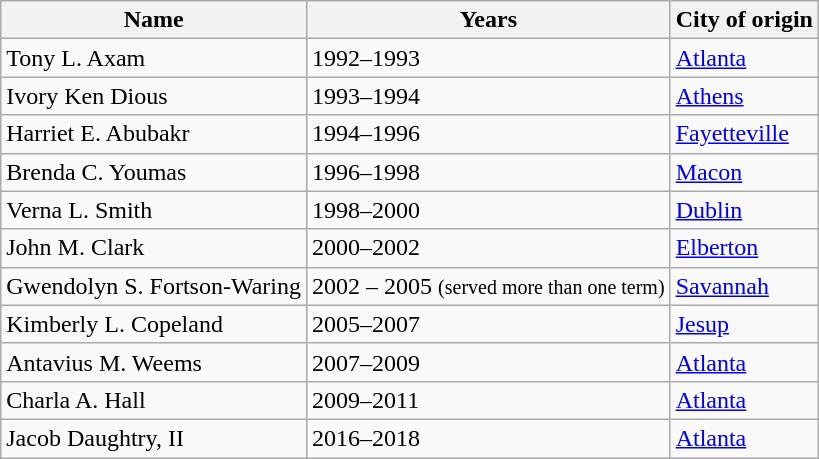<table class="wikitable">
<tr>
<th>Name</th>
<th>Years</th>
<th>City of origin</th>
</tr>
<tr>
<td>Tony L. Axam</td>
<td>1992–1993</td>
<td><a href='#'>Atlanta</a></td>
</tr>
<tr>
<td>Ivory Ken Dious</td>
<td>1993–1994</td>
<td><a href='#'>Athens</a></td>
</tr>
<tr>
<td>Harriet E. Abubakr</td>
<td>1994–1996</td>
<td><a href='#'>Fayetteville</a></td>
</tr>
<tr>
<td>Brenda C. Youmas</td>
<td>1996–1998</td>
<td><a href='#'>Macon</a></td>
</tr>
<tr>
<td>Verna L. Smith</td>
<td>1998–2000</td>
<td><a href='#'>Dublin</a></td>
</tr>
<tr>
<td>John M. Clark</td>
<td>2000–2002</td>
<td><a href='#'>Elberton</a></td>
</tr>
<tr>
<td>Gwendolyn S. Fortson-Waring</td>
<td>2002 – 2005 <small>(served more than one term)</small></td>
<td><a href='#'>Savannah</a></td>
</tr>
<tr>
<td>Kimberly L. Copeland</td>
<td>2005–2007</td>
<td><a href='#'>Jesup</a></td>
</tr>
<tr>
<td>Antavius M. Weems</td>
<td>2007–2009</td>
<td><a href='#'>Atlanta</a></td>
</tr>
<tr>
<td>Charla A. Hall</td>
<td>2009–2011</td>
<td><a href='#'>Atlanta</a></td>
</tr>
<tr>
<td>Jacob Daughtry, II</td>
<td>2016–2018</td>
<td><a href='#'>Atlanta</a></td>
</tr>
</table>
